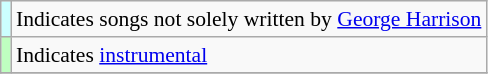<table class="wikitable" style="font-size:90%;">
<tr>
<th scope="row" style="background-color:#CCFFFF"></th>
<td>Indicates songs not solely written by <a href='#'>George Harrison</a></td>
</tr>
<tr>
<th scope="row" style="background-color:#BFFFC0"> </th>
<td>Indicates <a href='#'>instrumental</a></td>
</tr>
<tr>
</tr>
</table>
